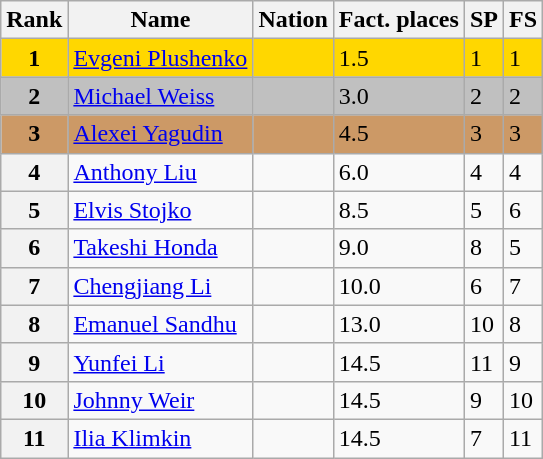<table class="wikitable">
<tr>
<th>Rank</th>
<th>Name</th>
<th>Nation</th>
<th>Fact. places</th>
<th>SP</th>
<th>FS</th>
</tr>
<tr bgcolor=gold>
<td align=center><strong>1</strong></td>
<td><a href='#'>Evgeni Plushenko</a></td>
<td></td>
<td>1.5</td>
<td>1</td>
<td>1</td>
</tr>
<tr bgcolor=silver>
<td align=center><strong>2</strong></td>
<td><a href='#'>Michael Weiss</a></td>
<td></td>
<td>3.0</td>
<td>2</td>
<td>2</td>
</tr>
<tr bgcolor=cc9966>
<td align=center><strong>3</strong></td>
<td><a href='#'>Alexei Yagudin</a></td>
<td></td>
<td>4.5</td>
<td>3</td>
<td>3</td>
</tr>
<tr>
<th>4</th>
<td><a href='#'>Anthony Liu</a></td>
<td></td>
<td>6.0</td>
<td>4</td>
<td>4</td>
</tr>
<tr>
<th>5</th>
<td><a href='#'>Elvis Stojko</a></td>
<td></td>
<td>8.5</td>
<td>5</td>
<td>6</td>
</tr>
<tr>
<th>6</th>
<td><a href='#'>Takeshi Honda</a></td>
<td></td>
<td>9.0</td>
<td>8</td>
<td>5</td>
</tr>
<tr>
<th>7</th>
<td><a href='#'>Chengjiang Li</a></td>
<td></td>
<td>10.0</td>
<td>6</td>
<td>7</td>
</tr>
<tr>
<th>8</th>
<td><a href='#'>Emanuel Sandhu</a></td>
<td></td>
<td>13.0</td>
<td>10</td>
<td>8</td>
</tr>
<tr>
<th>9</th>
<td><a href='#'>Yunfei Li</a></td>
<td></td>
<td>14.5</td>
<td>11</td>
<td>9</td>
</tr>
<tr>
<th>10</th>
<td><a href='#'>Johnny Weir</a></td>
<td></td>
<td>14.5</td>
<td>9</td>
<td>10</td>
</tr>
<tr>
<th>11</th>
<td><a href='#'>Ilia Klimkin</a></td>
<td></td>
<td>14.5</td>
<td>7</td>
<td>11</td>
</tr>
</table>
